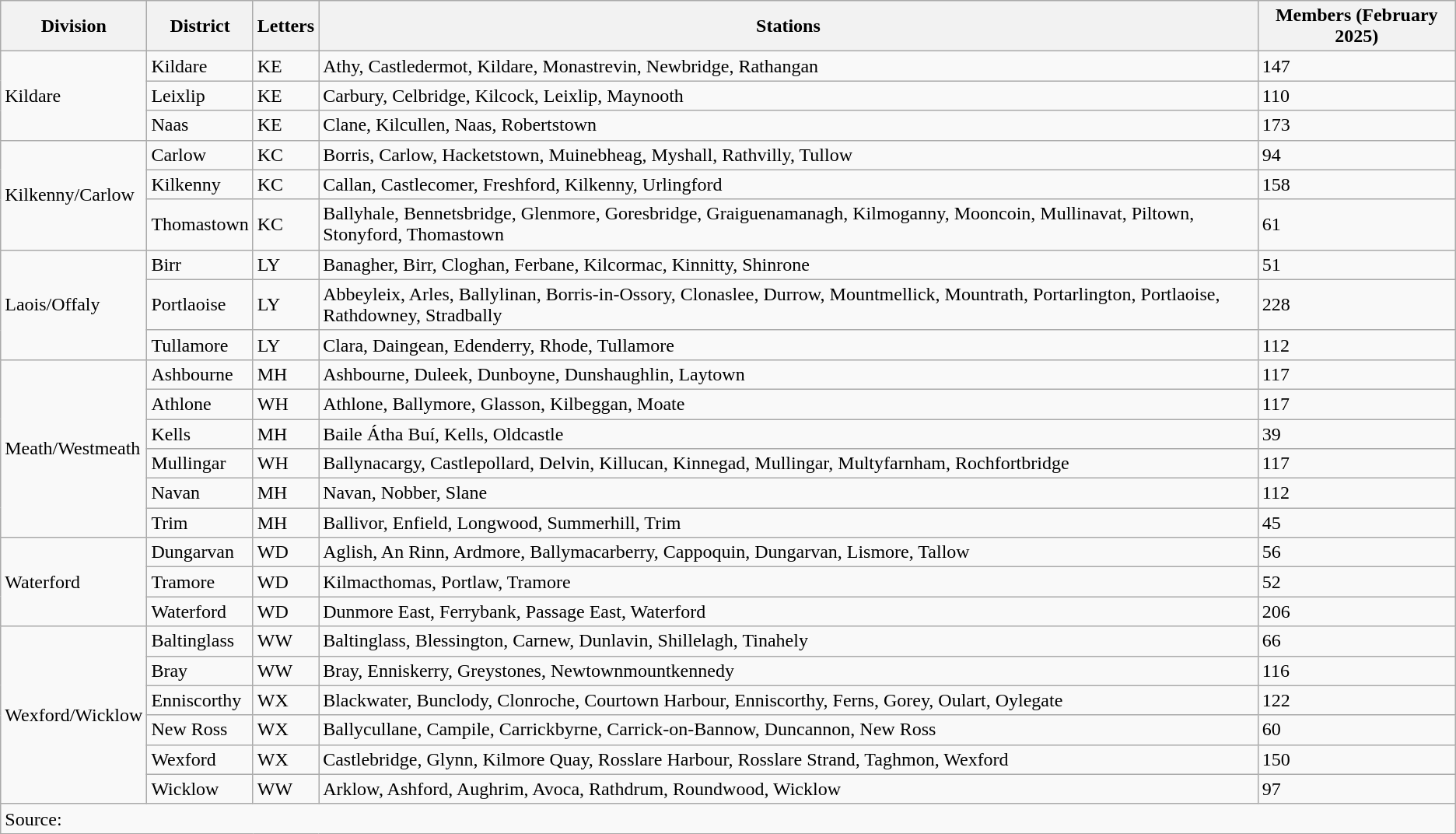<table class="wikitable sortable">
<tr>
<th><strong>Division</strong></th>
<th><strong>District</strong></th>
<th><strong>Letters</strong></th>
<th><strong>Stations</strong></th>
<th><strong>Members (February 2025)</strong></th>
</tr>
<tr>
<td rowspan=3>Kildare</td>
<td>Kildare</td>
<td>KE</td>
<td>Athy, Castledermot, Kildare, Monastrevin, Newbridge, Rathangan</td>
<td>147</td>
</tr>
<tr>
<td>Leixlip</td>
<td>KE</td>
<td>Carbury, Celbridge, Kilcock, Leixlip, Maynooth</td>
<td>110</td>
</tr>
<tr>
<td>Naas</td>
<td>KE</td>
<td>Clane, Kilcullen, Naas, Robertstown</td>
<td>173</td>
</tr>
<tr>
<td rowspan=3>Kilkenny/Carlow</td>
<td>Carlow</td>
<td>KC</td>
<td>Borris, Carlow, Hacketstown, Muinebheag, Myshall, Rathvilly, Tullow</td>
<td>94</td>
</tr>
<tr>
<td>Kilkenny</td>
<td>KC</td>
<td>Callan, Castlecomer, Freshford, Kilkenny, Urlingford</td>
<td>158</td>
</tr>
<tr>
<td>Thomastown</td>
<td>KC</td>
<td>Ballyhale, Bennetsbridge, Glenmore, Goresbridge, Graiguenamanagh, Kilmoganny, Mooncoin, Mullinavat, Piltown, Stonyford, Thomastown</td>
<td>61</td>
</tr>
<tr>
<td rowspan=3>Laois/Offaly</td>
<td>Birr</td>
<td>LY</td>
<td>Banagher, Birr, Cloghan, Ferbane, Kilcormac, Kinnitty, Shinrone</td>
<td>51</td>
</tr>
<tr>
<td>Portlaoise</td>
<td>LY</td>
<td>Abbeyleix, Arles, Ballylinan, Borris-in-Ossory, Clonaslee, Durrow, Mountmellick, Mountrath, Portarlington, Portlaoise, Rathdowney, Stradbally</td>
<td>228</td>
</tr>
<tr>
<td>Tullamore</td>
<td>LY</td>
<td>Clara, Daingean, Edenderry, Rhode, Tullamore</td>
<td>112</td>
</tr>
<tr>
<td rowspan=6>Meath/Westmeath</td>
<td>Ashbourne</td>
<td>MH</td>
<td>Ashbourne, Duleek, Dunboyne, Dunshaughlin, Laytown</td>
<td>117</td>
</tr>
<tr>
<td>Athlone</td>
<td>WH</td>
<td>Athlone, Ballymore, Glasson, Kilbeggan, Moate</td>
<td>117</td>
</tr>
<tr>
<td>Kells</td>
<td>MH</td>
<td>Baile Átha Buí, Kells, Oldcastle</td>
<td>39</td>
</tr>
<tr>
<td>Mullingar</td>
<td>WH</td>
<td>Ballynacargy, Castlepollard, Delvin, Killucan, Kinnegad, Mullingar, Multyfarnham, Rochfortbridge</td>
<td>117</td>
</tr>
<tr>
<td>Navan</td>
<td>MH</td>
<td>Navan, Nobber, Slane</td>
<td>112</td>
</tr>
<tr>
<td>Trim</td>
<td>MH</td>
<td>Ballivor, Enfield, Longwood, Summerhill, Trim</td>
<td>45</td>
</tr>
<tr>
<td rowspan=3>Waterford</td>
<td>Dungarvan</td>
<td>WD</td>
<td>Aglish, An Rinn, Ardmore, Ballymacarberry, Cappoquin, Dungarvan, Lismore, Tallow</td>
<td>56</td>
</tr>
<tr>
<td>Tramore</td>
<td>WD</td>
<td>Kilmacthomas, Portlaw, Tramore</td>
<td>52</td>
</tr>
<tr>
<td>Waterford</td>
<td>WD</td>
<td>Dunmore East, Ferrybank, Passage East, Waterford</td>
<td>206</td>
</tr>
<tr>
<td rowspan=6>Wexford/Wicklow</td>
<td>Baltinglass</td>
<td>WW</td>
<td>Baltinglass, Blessington, Carnew, Dunlavin, Shillelagh, Tinahely</td>
<td>66</td>
</tr>
<tr>
<td>Bray</td>
<td>WW</td>
<td>Bray, Enniskerry, Greystones, Newtownmountkennedy</td>
<td>116</td>
</tr>
<tr>
<td>Enniscorthy</td>
<td>WX</td>
<td>Blackwater, Bunclody, Clonroche, Courtown Harbour, Enniscorthy, Ferns, Gorey, Oulart, Oylegate</td>
<td>122</td>
</tr>
<tr>
<td>New Ross</td>
<td>WX</td>
<td>Ballycullane, Campile, Carrickbyrne, Carrick-on-Bannow, Duncannon, New Ross</td>
<td>60</td>
</tr>
<tr>
<td>Wexford</td>
<td>WX</td>
<td>Castlebridge, Glynn, Kilmore Quay, Rosslare Harbour, Rosslare Strand, Taghmon, Wexford</td>
<td>150</td>
</tr>
<tr>
<td>Wicklow</td>
<td>WW</td>
<td>Arklow, Ashford, Aughrim, Avoca, Rathdrum, Roundwood, Wicklow</td>
<td>97</td>
</tr>
<tr>
<td colspan="5">Source: </td>
</tr>
</table>
